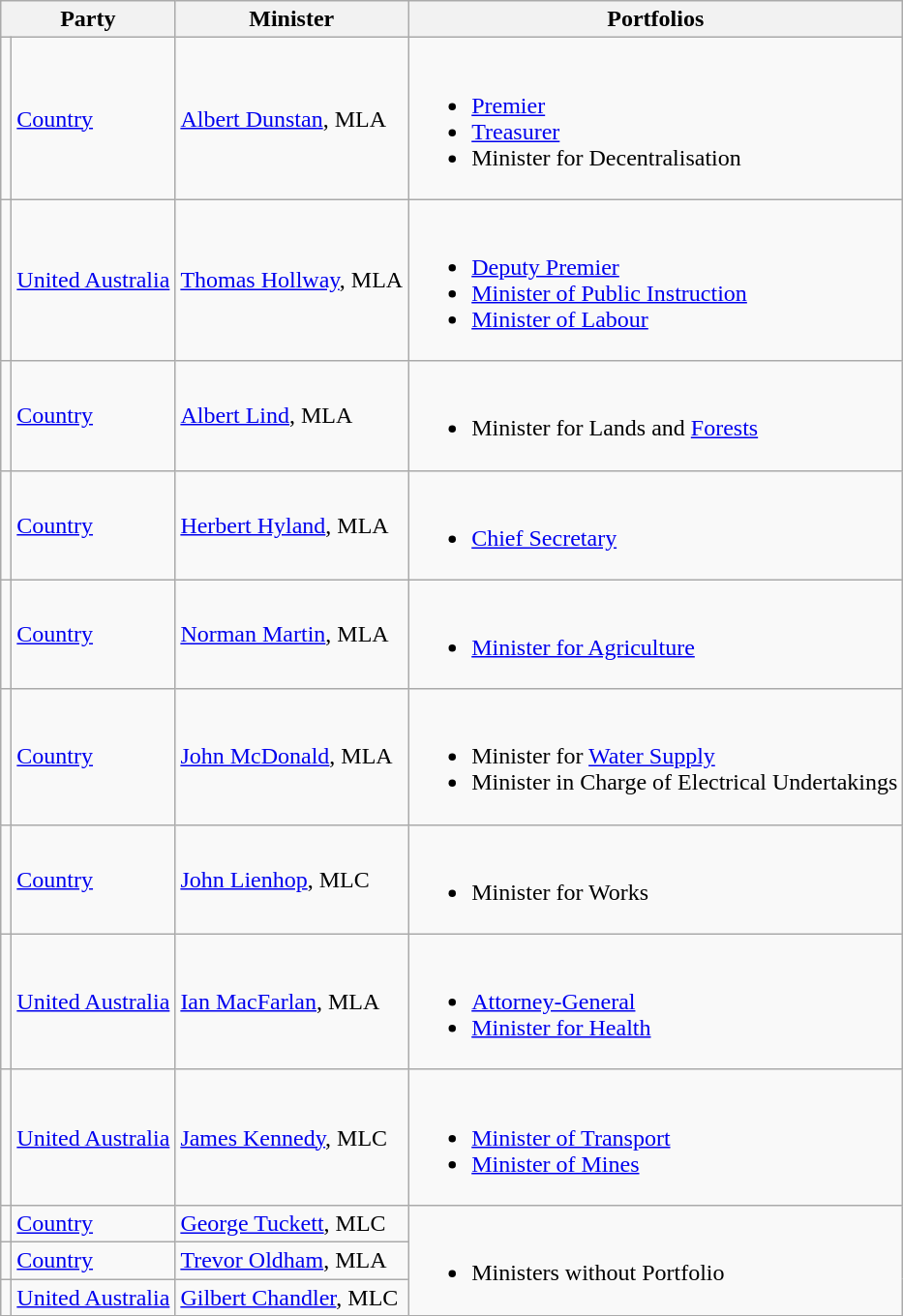<table class="wikitable">
<tr>
<th colspan=2>Party</th>
<th>Minister</th>
<th>Portfolios</th>
</tr>
<tr>
<td></td>
<td><a href='#'>Country</a></td>
<td><a href='#'>Albert Dunstan</a>, MLA</td>
<td><br><ul><li><a href='#'>Premier</a></li><li><a href='#'>Treasurer</a></li><li>Minister for Decentralisation</li></ul></td>
</tr>
<tr>
<td></td>
<td><a href='#'>United Australia</a></td>
<td><a href='#'>Thomas Hollway</a>, MLA</td>
<td><br><ul><li><a href='#'>Deputy Premier</a></li><li><a href='#'>Minister of Public Instruction</a></li><li><a href='#'>Minister of Labour</a></li></ul></td>
</tr>
<tr>
<td></td>
<td><a href='#'>Country</a></td>
<td><a href='#'>Albert Lind</a>, MLA</td>
<td><br><ul><li>Minister for Lands and <a href='#'>Forests</a></li></ul></td>
</tr>
<tr>
<td></td>
<td><a href='#'>Country</a></td>
<td><a href='#'>Herbert Hyland</a>, MLA</td>
<td><br><ul><li><a href='#'>Chief Secretary</a></li></ul></td>
</tr>
<tr>
<td></td>
<td><a href='#'>Country</a></td>
<td><a href='#'>Norman Martin</a>, MLA</td>
<td><br><ul><li><a href='#'>Minister for Agriculture</a></li></ul></td>
</tr>
<tr>
<td></td>
<td><a href='#'>Country</a></td>
<td><a href='#'>John McDonald</a>, MLA</td>
<td><br><ul><li>Minister for <a href='#'>Water Supply</a></li><li>Minister in Charge of Electrical Undertakings</li></ul></td>
</tr>
<tr>
<td></td>
<td><a href='#'>Country</a></td>
<td><a href='#'>John Lienhop</a>, MLC</td>
<td><br><ul><li>Minister for Works</li></ul></td>
</tr>
<tr>
<td></td>
<td><a href='#'>United Australia</a></td>
<td><a href='#'>Ian MacFarlan</a>, MLA</td>
<td><br><ul><li><a href='#'>Attorney-General</a></li><li><a href='#'>Minister for Health</a></li></ul></td>
</tr>
<tr>
<td></td>
<td><a href='#'>United Australia</a></td>
<td><a href='#'>James Kennedy</a>, MLC</td>
<td><br><ul><li><a href='#'>Minister of Transport</a></li><li><a href='#'>Minister of Mines</a></li></ul></td>
</tr>
<tr>
<td></td>
<td><a href='#'>Country</a></td>
<td><a href='#'>George Tuckett</a>, MLC</td>
<td rowspan=3><br><ul><li>Ministers without Portfolio</li></ul></td>
</tr>
<tr>
<td></td>
<td><a href='#'>Country</a></td>
<td><a href='#'>Trevor Oldham</a>, MLA</td>
</tr>
<tr>
<td></td>
<td><a href='#'>United Australia</a></td>
<td><a href='#'>Gilbert Chandler</a>, MLC</td>
</tr>
<tr>
</tr>
</table>
